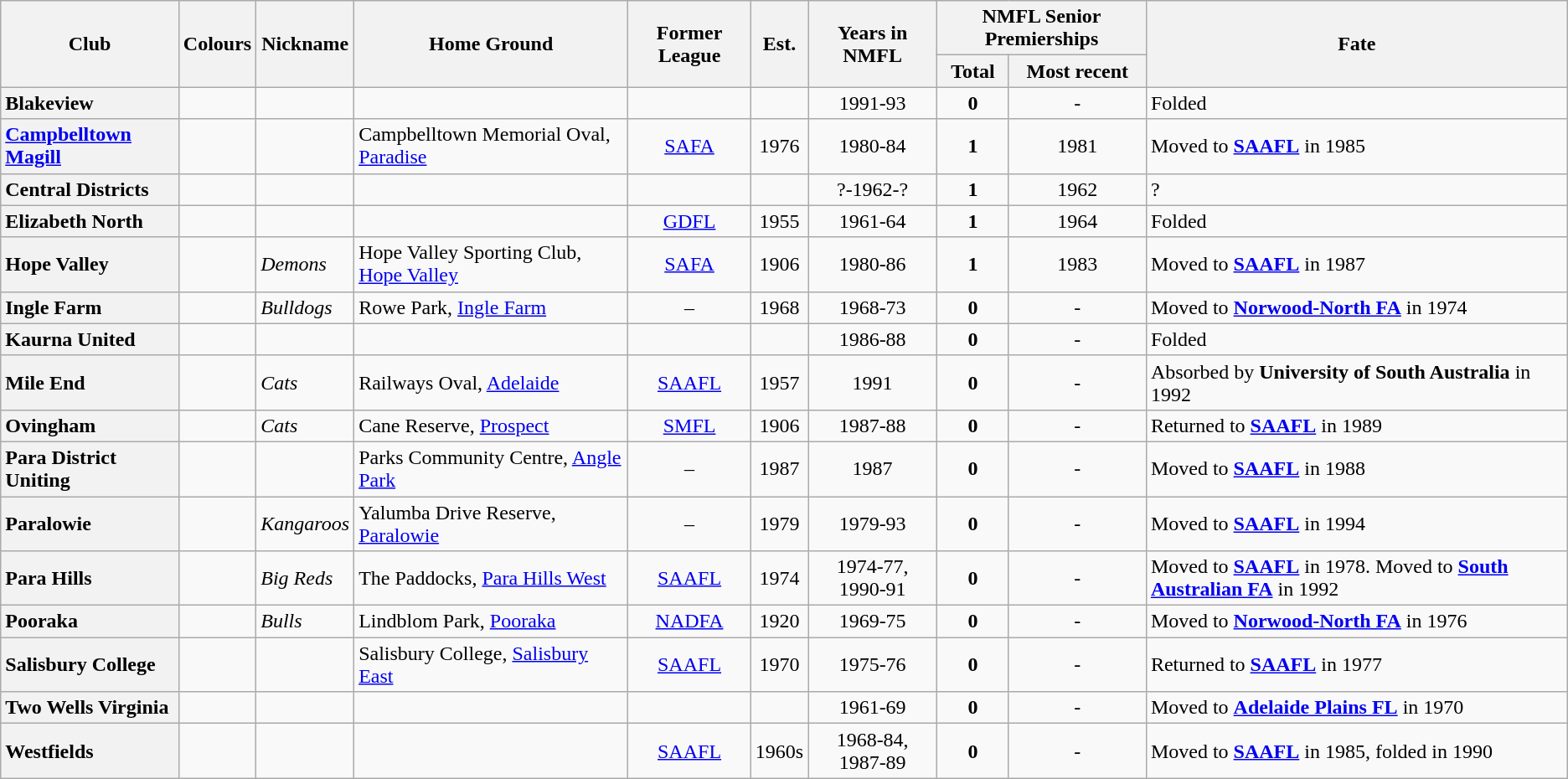<table class="wikitable sortable" style="text-align:center;">
<tr>
<th rowspan="2">Club</th>
<th rowspan="2">Colours</th>
<th rowspan="2">Nickname</th>
<th rowspan="2">Home Ground</th>
<th rowspan="2">Former League</th>
<th rowspan="2">Est.</th>
<th rowspan="2">Years in NMFL</th>
<th colspan="2">NMFL Senior Premierships</th>
<th rowspan="2">Fate</th>
</tr>
<tr>
<th>Total</th>
<th>Most recent</th>
</tr>
<tr>
<th style="text-align:left">Blakeview</th>
<td></td>
<td align="left"></td>
<td align="left"></td>
<td></td>
<td></td>
<td>1991-93</td>
<td><strong>0</strong></td>
<td>-</td>
<td align="left">Folded</td>
</tr>
<tr>
<th style="text-align:left"><a href='#'>Campbelltown Magill</a></th>
<td></td>
<td align="left"></td>
<td align="left">Campbelltown Memorial Oval, <a href='#'>Paradise</a></td>
<td><a href='#'>SAFA</a></td>
<td>1976</td>
<td>1980-84</td>
<td><strong>1</strong></td>
<td>1981</td>
<td align="left">Moved to <a href='#'><strong>SAAFL</strong></a> in 1985</td>
</tr>
<tr>
<th style="text-align:left">Central Districts</th>
<td></td>
<td></td>
<td></td>
<td></td>
<td></td>
<td>?-1962-?</td>
<td><strong>1</strong></td>
<td>1962</td>
<td align="left">?</td>
</tr>
<tr>
<th style="text-align:left">Elizabeth North</th>
<td></td>
<td align="left"></td>
<td align="left"></td>
<td><a href='#'>GDFL</a></td>
<td>1955</td>
<td>1961-64 </td>
<td><strong>1</strong></td>
<td>1964</td>
<td align="left">Folded</td>
</tr>
<tr>
<th style="text-align:left">Hope Valley</th>
<td></td>
<td align="left"><em>Demons</em></td>
<td align="left">Hope Valley Sporting Club, <a href='#'>Hope Valley</a></td>
<td><a href='#'>SAFA</a></td>
<td>1906</td>
<td>1980-86 </td>
<td><strong>1</strong></td>
<td>1983</td>
<td align="left">Moved to <a href='#'><strong>SAAFL</strong></a> in 1987</td>
</tr>
<tr>
<th style="text-align:left">Ingle Farm</th>
<td></td>
<td align="left"><em>Bulldogs</em></td>
<td align="left">Rowe Park, <a href='#'>Ingle Farm</a></td>
<td>–</td>
<td>1968</td>
<td>1968-73 </td>
<td><strong>0</strong></td>
<td>-</td>
<td align="left">Moved to <strong><a href='#'>Norwood-North FA</a></strong> in 1974</td>
</tr>
<tr>
<th style="text-align:left">Kaurna United</th>
<td></td>
<td align="left"></td>
<td align="left"></td>
<td></td>
<td></td>
<td>1986-88</td>
<td><strong>0</strong></td>
<td>-</td>
<td align="left">Folded</td>
</tr>
<tr>
<th style="text-align:left">Mile End</th>
<td align="left"></td>
<td align="left"><em>Cats</em></td>
<td align="left">Railways Oval, <a href='#'>Adelaide</a></td>
<td><a href='#'>SAAFL</a></td>
<td>1957</td>
<td>1991</td>
<td><strong>0</strong></td>
<td>-</td>
<td align="left">Absorbed by <strong>University of South Australia</strong> in 1992</td>
</tr>
<tr>
<th style="text-align:left">Ovingham</th>
<td></td>
<td align="left"><em>Cats</em></td>
<td align="left">Cane Reserve, <a href='#'>Prospect</a></td>
<td><a href='#'>SMFL</a></td>
<td>1906</td>
<td>1987-88 </td>
<td><strong>0</strong></td>
<td>-</td>
<td align="left">Returned to <a href='#'><strong>SAAFL</strong></a> in 1989</td>
</tr>
<tr>
<th style="text-align:left">Para District Uniting</th>
<td></td>
<td align="left"></td>
<td align="left">Parks Community Centre, <a href='#'>Angle Park</a></td>
<td>–</td>
<td>1987</td>
<td>1987</td>
<td><strong>0</strong></td>
<td>-</td>
<td align="left">Moved to <a href='#'><strong>SAAFL</strong></a> in 1988</td>
</tr>
<tr>
<th style="text-align:left">Paralowie</th>
<td></td>
<td align="left"><em>Kangaroos</em></td>
<td align="left">Yalumba Drive Reserve, <a href='#'>Paralowie</a></td>
<td>–</td>
<td>1979</td>
<td>1979-93</td>
<td><strong>0</strong></td>
<td>-</td>
<td align="left">Moved to <a href='#'><strong>SAAFL</strong></a> in 1994</td>
</tr>
<tr>
<th style="text-align:left">Para Hills</th>
<td></td>
<td align="left"><em>Big Reds</em></td>
<td align="left">The Paddocks, <a href='#'>Para Hills West</a></td>
<td><a href='#'>SAAFL</a></td>
<td>1974</td>
<td>1974-77, 1990-91 </td>
<td><strong>0</strong></td>
<td>-</td>
<td align="left">Moved to <a href='#'><strong>SAAFL</strong></a> in 1978. Moved to <strong><a href='#'>South Australian FA</a></strong> in 1992</td>
</tr>
<tr>
<th style="text-align:left">Pooraka</th>
<td></td>
<td align="left"><em>Bulls</em></td>
<td align="left">Lindblom Park, <a href='#'>Pooraka</a></td>
<td><a href='#'>NADFA</a></td>
<td>1920</td>
<td>1969-75 </td>
<td><strong>0</strong></td>
<td>-</td>
<td align="left">Moved to <strong><a href='#'>Norwood-North FA</a></strong> in 1976</td>
</tr>
<tr>
<th style="text-align:left">Salisbury College</th>
<td></td>
<td align="left"></td>
<td align="left">Salisbury College, <a href='#'>Salisbury East</a></td>
<td><a href='#'>SAAFL</a></td>
<td>1970</td>
<td>1975-76</td>
<td><strong>0</strong></td>
<td>-</td>
<td align="left">Returned to <a href='#'><strong>SAAFL</strong></a> in 1977</td>
</tr>
<tr>
<th style="text-align:left">Two Wells Virginia</th>
<td></td>
<td align="left"></td>
<td align="left"></td>
<td></td>
<td></td>
<td>1961-69 </td>
<td><strong>0</strong></td>
<td>-</td>
<td align="left">Moved to <a href='#'><strong>Adelaide Plains FL</strong></a> in 1970</td>
</tr>
<tr>
<th style="text-align:left">Westfields</th>
<td></td>
<td align="left"></td>
<td align="left"></td>
<td><a href='#'>SAAFL</a></td>
<td>1960s</td>
<td>1968-84, 1987-89</td>
<td><strong>0</strong></td>
<td>-</td>
<td align="left">Moved to <a href='#'><strong>SAAFL</strong></a> in 1985, folded in 1990</td>
</tr>
</table>
